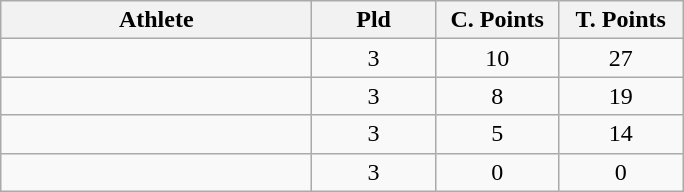<table class="wikitable" style="text-align:center">
<tr>
<th width=200>Athlete</th>
<th width=75>Pld</th>
<th width=75>C. Points</th>
<th width=75>T. Points</th>
</tr>
<tr>
<td style="text-align:left"></td>
<td>3</td>
<td>10</td>
<td>27</td>
</tr>
<tr>
<td style="text-align:left"></td>
<td>3</td>
<td>8</td>
<td>19</td>
</tr>
<tr>
<td style="text-align:left"></td>
<td>3</td>
<td>5</td>
<td>14</td>
</tr>
<tr>
<td style="text-align:left"></td>
<td>3</td>
<td>0</td>
<td>0</td>
</tr>
</table>
